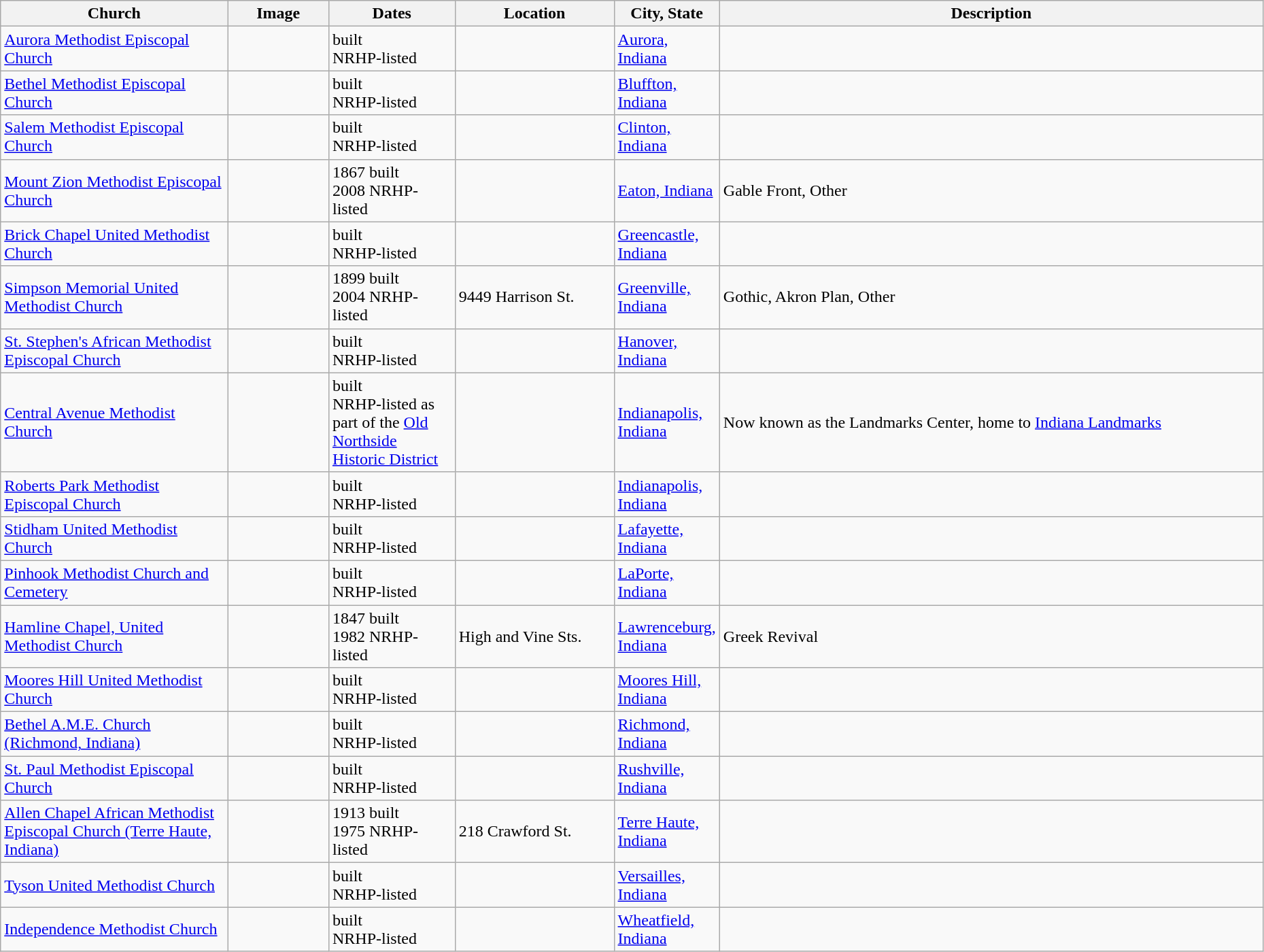<table class="wikitable sortable" style="width:98%">
<tr>
<th style="width:18%;"><strong>Church</strong></th>
<th style="width:8%;" class="unsortable"><strong>Image</strong></th>
<th style="width:10%;"><strong>Dates</strong></th>
<th><strong>Location</strong></th>
<th style="width:8%;"><strong>City, State</strong></th>
<th class="unsortable"><strong>Description</strong></th>
</tr>
<tr>
<td><a href='#'>Aurora Methodist Episcopal Church</a></td>
<td></td>
<td>built<br> NRHP-listed</td>
<td></td>
<td><a href='#'>Aurora, Indiana</a></td>
<td></td>
</tr>
<tr>
<td><a href='#'>Bethel Methodist Episcopal Church</a></td>
<td></td>
<td>built<br> NRHP-listed</td>
<td></td>
<td><a href='#'>Bluffton, Indiana</a></td>
<td></td>
</tr>
<tr>
<td><a href='#'>Salem Methodist Episcopal Church</a></td>
<td></td>
<td>built<br> NRHP-listed</td>
<td></td>
<td><a href='#'>Clinton, Indiana</a></td>
<td></td>
</tr>
<tr>
<td><a href='#'>Mount Zion Methodist Episcopal Church</a></td>
<td></td>
<td>1867 built<br>2008 NRHP-listed</td>
<td><small></small></td>
<td><a href='#'>Eaton, Indiana</a></td>
<td>Gable Front, Other</td>
</tr>
<tr>
<td><a href='#'>Brick Chapel United Methodist Church</a></td>
<td></td>
<td>built<br> NRHP-listed</td>
<td></td>
<td><a href='#'>Greencastle, Indiana</a></td>
<td></td>
</tr>
<tr>
<td><a href='#'>Simpson Memorial United Methodist Church</a></td>
<td></td>
<td>1899 built<br>2004 NRHP-listed</td>
<td>9449 Harrison St.<br><small></small></td>
<td><a href='#'>Greenville, Indiana</a></td>
<td>Gothic, Akron Plan, Other</td>
</tr>
<tr>
<td><a href='#'>St. Stephen's African Methodist Episcopal Church</a></td>
<td></td>
<td>built<br> NRHP-listed</td>
<td></td>
<td><a href='#'>Hanover, Indiana</a></td>
<td></td>
</tr>
<tr>
<td><a href='#'>Central Avenue Methodist Church</a></td>
<td></td>
<td>built<br> NRHP-listed as part of the <a href='#'>Old Northside Historic District</a></td>
<td></td>
<td><a href='#'>Indianapolis, Indiana</a></td>
<td>Now known as the Landmarks Center, home to <a href='#'>Indiana Landmarks</a></td>
</tr>
<tr>
<td><a href='#'>Roberts Park Methodist Episcopal Church</a></td>
<td></td>
<td>built<br> NRHP-listed</td>
<td></td>
<td><a href='#'>Indianapolis, Indiana</a></td>
<td></td>
</tr>
<tr>
<td><a href='#'>Stidham United Methodist Church</a></td>
<td></td>
<td>built<br> NRHP-listed</td>
<td></td>
<td><a href='#'>Lafayette, Indiana</a></td>
<td></td>
</tr>
<tr>
<td><a href='#'>Pinhook Methodist Church and Cemetery</a></td>
<td></td>
<td>built<br> NRHP-listed</td>
<td></td>
<td><a href='#'>LaPorte, Indiana</a></td>
<td></td>
</tr>
<tr>
<td><a href='#'>Hamline Chapel, United Methodist Church</a></td>
<td></td>
<td>1847 built<br>1982 NRHP-listed</td>
<td>High and Vine Sts.<br><small></small></td>
<td><a href='#'>Lawrenceburg, Indiana</a></td>
<td>Greek Revival</td>
</tr>
<tr>
<td><a href='#'>Moores Hill United Methodist Church</a></td>
<td></td>
<td>built<br> NRHP-listed</td>
<td></td>
<td><a href='#'>Moores Hill, Indiana</a></td>
<td></td>
</tr>
<tr>
<td><a href='#'>Bethel A.M.E. Church (Richmond, Indiana)</a></td>
<td></td>
<td>built<br> NRHP-listed</td>
<td></td>
<td><a href='#'>Richmond, Indiana</a></td>
<td></td>
</tr>
<tr ->
<td><a href='#'>St. Paul Methodist Episcopal Church</a></td>
<td></td>
<td>built<br> NRHP-listed</td>
<td></td>
<td><a href='#'>Rushville, Indiana</a></td>
<td></td>
</tr>
<tr>
<td><a href='#'>Allen Chapel African Methodist Episcopal Church (Terre Haute, Indiana)</a></td>
<td></td>
<td>1913 built<br>1975 NRHP-listed</td>
<td>218 Crawford St.<small></small></td>
<td><a href='#'>Terre Haute, Indiana</a></td>
<td></td>
</tr>
<tr>
<td><a href='#'>Tyson United Methodist Church</a></td>
<td></td>
<td>built<br> NRHP-listed</td>
<td></td>
<td><a href='#'>Versailles, Indiana</a></td>
<td></td>
</tr>
<tr>
<td><a href='#'>Independence Methodist Church</a></td>
<td></td>
<td>built<br> NRHP-listed</td>
<td></td>
<td><a href='#'>Wheatfield, Indiana</a></td>
<td></td>
</tr>
</table>
